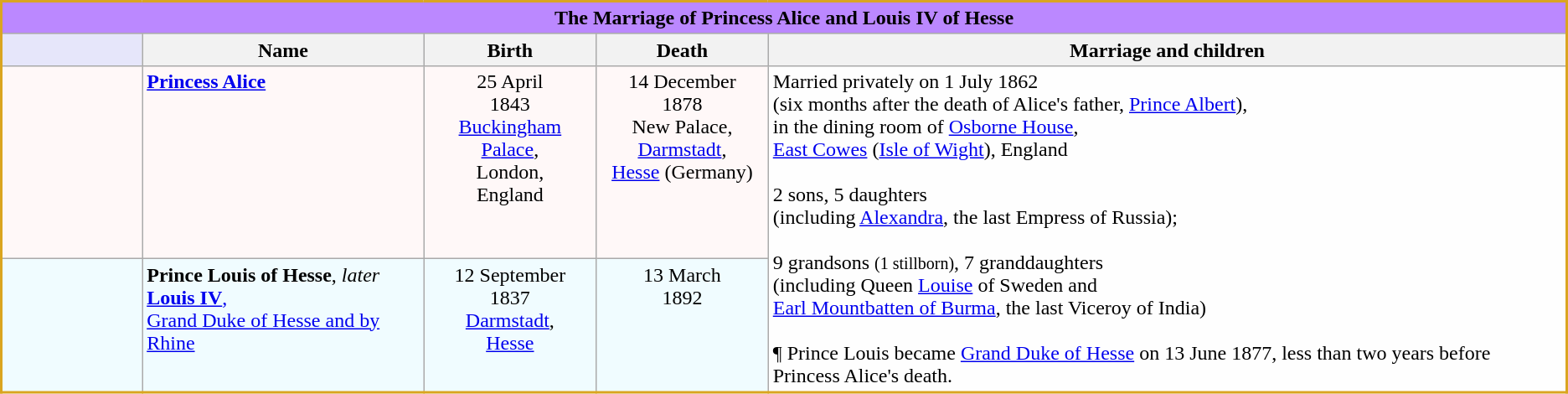<table class="wikitable" style="border:2px solid goldenrod">
<tr>
<td bgcolor=bb88ff align=center colspan="5"><strong>The Marriage of Princess Alice and Louis IV of Hesse</strong></td>
</tr>
<tr bgcolor=lavender>
<td width="9%"> </td>
<th width="18%">Name</th>
<th width="11%">Birth</th>
<th width="11%">Death</th>
<th>Marriage and children</th>
</tr>
<tr valign="top" bgcolor=fff8f8>
<td align=center></td>
<td><strong><a href='#'>Princess Alice</a></strong></td>
<td align=center>25 April<br>1843<br><a href='#'>Buckingham Palace</a>,<br> London,<br> England</td>
<td align=center>14 December<br>1878<br>New Palace,<br><a href='#'>Darmstadt</a>,<br> <a href='#'>Hesse</a> (Germany)</td>
<td valign="middle" bgcolor=fefefe rowspan="2">Married privately on 1 July 1862<br>(six months after the death of Alice's father, <a href='#'>Prince Albert</a>), <br>in the dining room of <a href='#'>Osborne House</a>,<br> <a href='#'>East Cowes</a> (<a href='#'>Isle of Wight</a>), England<br><br> 2 sons, 5 daughters <br>(including <a href='#'>Alexandra</a>, the last Empress of Russia);<br><br>9 grandsons <small>(1 stillborn)</small>, 7 granddaughters<br>(including Queen <a href='#'>Louise</a> of Sweden and<br> <a href='#'>Earl Mountbatten of Burma</a>, the last Viceroy of India)<br><br>¶ Prince Louis became <a href='#'>Grand Duke of Hesse</a> on 13 June 1877, less than two years before Princess Alice's death.</td>
</tr>
<tr valign="top" bgcolor=f0fcff>
<td align=center></td>
<td><strong>Prince Louis of Hesse</strong>, <em>later</em> <a href='#'><strong>Louis IV</strong>,<br>Grand Duke of Hesse and by Rhine</a></td>
<td align=center>12 September<br> 1837<br><a href='#'>Darmstadt</a>,<br> <a href='#'>Hesse</a></td>
<td align=center>13 March<br> 1892</td>
</tr>
</table>
